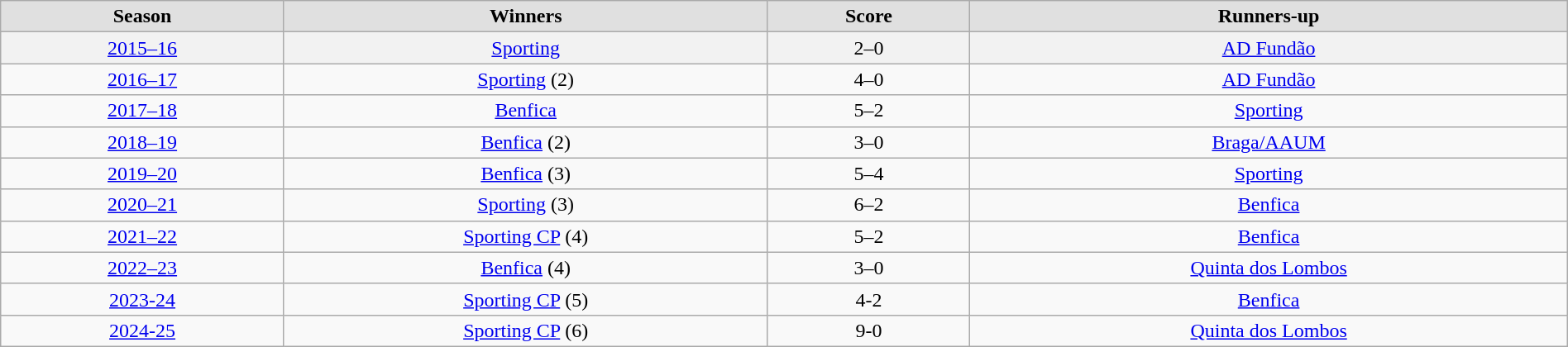<table class="wikitable" width=100% style="text-align: center">
<tr bgcolor=#e0e0e0>
<td><strong>Season</strong></td>
<td><strong>Winners</strong></td>
<td><strong>Score</strong></td>
<td><strong>Runners-up</strong></td>
</tr>
<tr bgcolor=#f2f2f2>
<td><a href='#'>2015–16</a></td>
<td><a href='#'>Sporting</a></td>
<td>2–0</td>
<td><a href='#'>AD Fundão</a></td>
</tr>
<tr>
<td><a href='#'>2016–17</a></td>
<td><a href='#'>Sporting</a> (2)</td>
<td>4–0</td>
<td><a href='#'>AD Fundão</a></td>
</tr>
<tr>
<td><a href='#'>2017–18</a></td>
<td><a href='#'>Benfica</a></td>
<td>5–2</td>
<td><a href='#'>Sporting</a></td>
</tr>
<tr>
<td><a href='#'>2018–19</a></td>
<td><a href='#'>Benfica</a> (2)</td>
<td>3–0</td>
<td><a href='#'>Braga/AAUM</a></td>
</tr>
<tr>
<td><a href='#'>2019–20</a></td>
<td><a href='#'>Benfica</a> (3)</td>
<td>5–4</td>
<td><a href='#'>Sporting</a></td>
</tr>
<tr>
<td><a href='#'>2020–21</a></td>
<td><a href='#'>Sporting</a> (3)</td>
<td>6–2</td>
<td><a href='#'>Benfica</a></td>
</tr>
<tr>
<td><a href='#'>2021–22</a></td>
<td><a href='#'>Sporting CP</a> (4)</td>
<td>5–2</td>
<td><a href='#'>Benfica</a></td>
</tr>
<tr>
<td><a href='#'>2022–23</a></td>
<td><a href='#'>Benfica</a> (4)</td>
<td>3–0</td>
<td><a href='#'>Quinta dos Lombos</a></td>
</tr>
<tr>
<td><a href='#'>2023-24</a></td>
<td><a href='#'>Sporting CP</a> (5)</td>
<td>4-2</td>
<td><a href='#'>Benfica</a></td>
</tr>
<tr>
<td><a href='#'>2024-25</a></td>
<td><a href='#'>Sporting CP</a> (6)</td>
<td>9-0</td>
<td><a href='#'>Quinta dos Lombos</a></td>
</tr>
</table>
